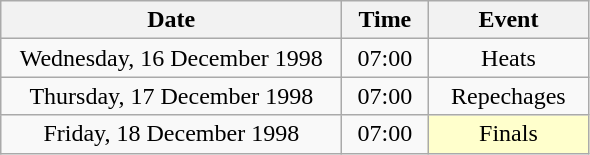<table class = "wikitable" style="text-align:center;">
<tr>
<th width=220>Date</th>
<th width=50>Time</th>
<th width=100>Event</th>
</tr>
<tr>
<td>Wednesday, 16 December 1998</td>
<td>07:00</td>
<td>Heats</td>
</tr>
<tr>
<td>Thursday, 17 December 1998</td>
<td>07:00</td>
<td>Repechages</td>
</tr>
<tr>
<td>Friday, 18 December 1998</td>
<td>07:00</td>
<td bgcolor=ffffcc>Finals</td>
</tr>
</table>
